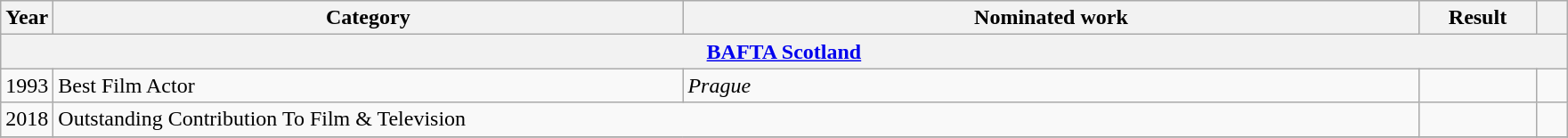<table class=wikitable>
<tr>
<th scope="col" style="width:1em;">Year</th>
<th scope="col" style="width:29em;">Category</th>
<th scope="col" style="width:34em;">Nominated work</th>
<th scope="col" style="width:5em;">Result</th>
<th scope="col" style="width:1em;"></th>
</tr>
<tr>
<th colspan="5"><a href='#'>BAFTA Scotland</a></th>
</tr>
<tr>
<td>1993</td>
<td>Best Film Actor</td>
<td><em>Prague</em></td>
<td></td>
<td></td>
</tr>
<tr>
<td>2018</td>
<td colspan=2>Outstanding Contribution To Film & Television</td>
<td></td>
<td></td>
</tr>
<tr>
</tr>
</table>
